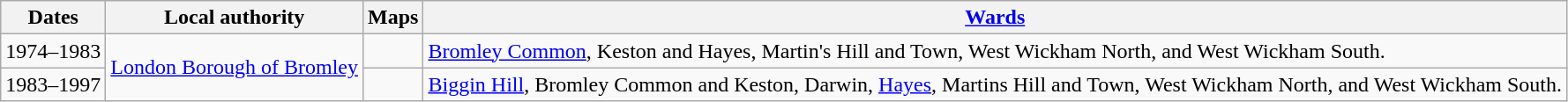<table class=wikitable>
<tr>
<th>Dates</th>
<th>Local authority</th>
<th>Maps</th>
<th><a href='#'>Wards</a></th>
</tr>
<tr>
<td>1974–1983</td>
<td rowspan="4"><a href='#'>London Borough of Bromley</a></td>
<td></td>
<td><a href='#'>Bromley Common</a>, Keston and Hayes, Martin's Hill and Town, West Wickham North, and West Wickham South.</td>
</tr>
<tr>
<td>1983–1997</td>
<td></td>
<td><a href='#'>Biggin Hill</a>, Bromley Common and Keston, Darwin, <a href='#'>Hayes</a>, Martins Hill and Town, West Wickham North, and West Wickham South.</td>
</tr>
</table>
